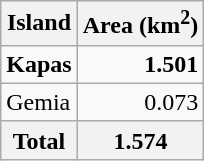<table class="wikitable">
<tr>
<th>Island</th>
<th>Area (km<sup>2</sup>)</th>
</tr>
<tr>
<td><strong>Kapas</strong></td>
<td align=right><strong>1.501</strong></td>
</tr>
<tr>
<td>Gemia</td>
<td align=right>0.073</td>
</tr>
<tr>
<th>Total</th>
<th>1.574</th>
</tr>
</table>
